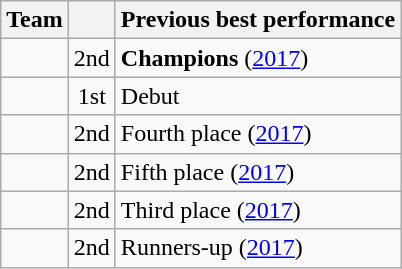<table class="wikitable sortable">
<tr>
<th>Team</th>
<th data-sort-type="number"></th>
<th>Previous best performance</th>
</tr>
<tr>
<td></td>
<td style="text-align:center">2nd</td>
<td><strong>Champions</strong> (<a href='#'>2017</a>)</td>
</tr>
<tr>
<td></td>
<td style="text-align:center">1st</td>
<td>Debut</td>
</tr>
<tr>
<td></td>
<td style="text-align:center">2nd</td>
<td>Fourth place (<a href='#'>2017</a>)</td>
</tr>
<tr>
<td></td>
<td style="text-align:center">2nd</td>
<td>Fifth place (<a href='#'>2017</a>)</td>
</tr>
<tr>
<td></td>
<td style="text-align:center">2nd</td>
<td>Third place (<a href='#'>2017</a>)</td>
</tr>
<tr>
<td></td>
<td style="text-align:center">2nd</td>
<td>Runners-up (<a href='#'>2017</a>)</td>
</tr>
</table>
